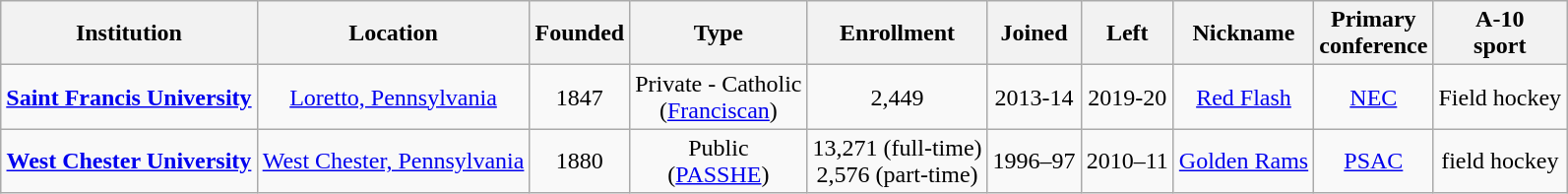<table class=" sortable wikitable" style="text-align: center">
<tr>
<th>Institution</th>
<th>Location</th>
<th>Founded</th>
<th>Type</th>
<th>Enrollment</th>
<th>Joined</th>
<th>Left</th>
<th>Nickname</th>
<th>Primary<br>conference</th>
<th>A-10<br>sport</th>
</tr>
<tr>
<td><strong><a href='#'>Saint Francis University</a></strong></td>
<td><a href='#'>Loretto, Pennsylvania</a></td>
<td>1847</td>
<td>Private - Catholic<br>(<a href='#'>Franciscan</a>)</td>
<td>2,449</td>
<td>2013-14</td>
<td>2019-20</td>
<td><a href='#'>Red Flash</a></td>
<td><a href='#'>NEC</a></td>
<td>Field hockey</td>
</tr>
<tr>
<td><strong><a href='#'>West Chester University</a></strong></td>
<td><a href='#'>West Chester, Pennsylvania</a></td>
<td>1880</td>
<td>Public<br>(<a href='#'>PASSHE</a>)</td>
<td>13,271 (full-time)<br>2,576 (part-time)</td>
<td>1996–97</td>
<td>2010–11</td>
<td><a href='#'>Golden Rams</a></td>
<td><a href='#'>PSAC</a></td>
<td>field hockey</td>
</tr>
</table>
